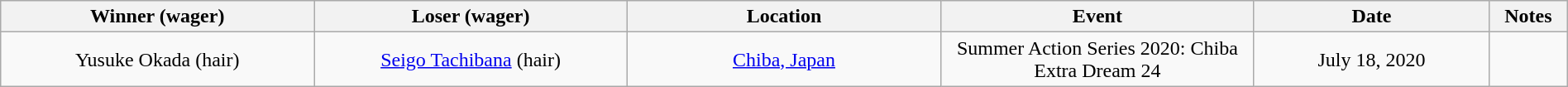<table class="wikitable sortable" width=100%  style="text-align: center">
<tr>
<th width=20% scope="col">Winner (wager)</th>
<th width=20% scope="col">Loser (wager)</th>
<th width=20% scope="col">Location</th>
<th width=20% scope="col">Event</th>
<th width=15% scope="col">Date</th>
<th class="unsortable" width=5% scope="col">Notes</th>
</tr>
<tr>
<td>Yusuke Okada (hair)</td>
<td><a href='#'>Seigo Tachibana</a> (hair)</td>
<td><a href='#'>Chiba, Japan</a></td>
<td>Summer Action Series 2020: Chiba Extra Dream 24</td>
<td>July 18, 2020</td>
<td></td>
</tr>
</table>
